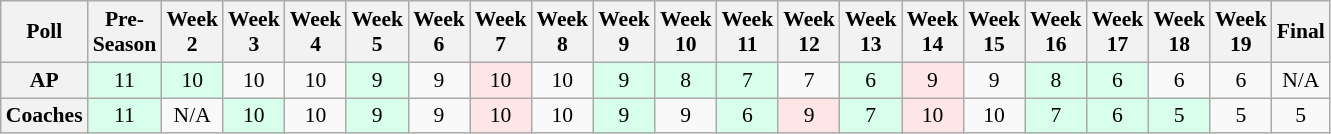<table class="wikitable" style="white-space:nowrap;font-size:90%">
<tr>
<th>Poll</th>
<th>Pre-<br>Season</th>
<th>Week<br>2</th>
<th>Week<br>3</th>
<th>Week<br>4</th>
<th>Week<br>5</th>
<th>Week<br>6</th>
<th>Week<br>7</th>
<th>Week<br>8</th>
<th>Week<br>9</th>
<th>Week<br>10</th>
<th>Week<br>11</th>
<th>Week<br>12</th>
<th>Week<br>13</th>
<th>Week<br>14</th>
<th>Week<br>15</th>
<th>Week<br>16</th>
<th>Week<br>17</th>
<th>Week<br>18</th>
<th>Week<br>19</th>
<th>Final</th>
</tr>
<tr style="text-align:center;">
<th>AP</th>
<td bgcolor=#d8ffeb>11</td>
<td bgcolor=#d8ffeb>10</td>
<td bgcolor=>10</td>
<td bgcolor=>10</td>
<td bgcolor=#d8ffeb>9</td>
<td bgcolor=>9</td>
<td bgcolor=#ffe6e6>10</td>
<td bgcolor=>10</td>
<td bgcolor=#d8ffeb>9</td>
<td bgcolor=#d8ffeb>8</td>
<td bgcolor=#d8ffeb>7</td>
<td bgcolor=>7</td>
<td bgcolor=#d8ffeb>6</td>
<td bgcolor=#ffe6e6>9</td>
<td bgcolor=>9</td>
<td bgcolor=#d8ffeb>8</td>
<td bgcolor=#d8ffeb>6</td>
<td bgcolor=>6</td>
<td bgcolor=>6</td>
<td bgcolor=>N/A</td>
</tr>
<tr style="text-align:center;">
<th>Coaches</th>
<td bgcolor=#d8ffeb>11</td>
<td bgcolor=>N/A</td>
<td bgcolor=#d8ffeb>10</td>
<td bgcolor=>10</td>
<td bgcolor=#d8ffeb>9</td>
<td bgcolor=>9</td>
<td bgcolor=#ffe6e6>10</td>
<td bgcolor=>10</td>
<td bgcolor=#d8ffeb>9</td>
<td bgcolor=>9</td>
<td bgcolor=#d8ffeb>6</td>
<td bgcolor=#ffe6e6>9</td>
<td bgcolor=#d8ffeb>7</td>
<td bgcolor=#ffe6e6>10</td>
<td bgcolor=>10</td>
<td bgcolor=#d8ffeb>7</td>
<td bgcolor=#d8ffeb>6</td>
<td bgcolor=#d8ffeb>5</td>
<td bgcolor=>5</td>
<td bgcolor=>5</td>
</tr>
</table>
